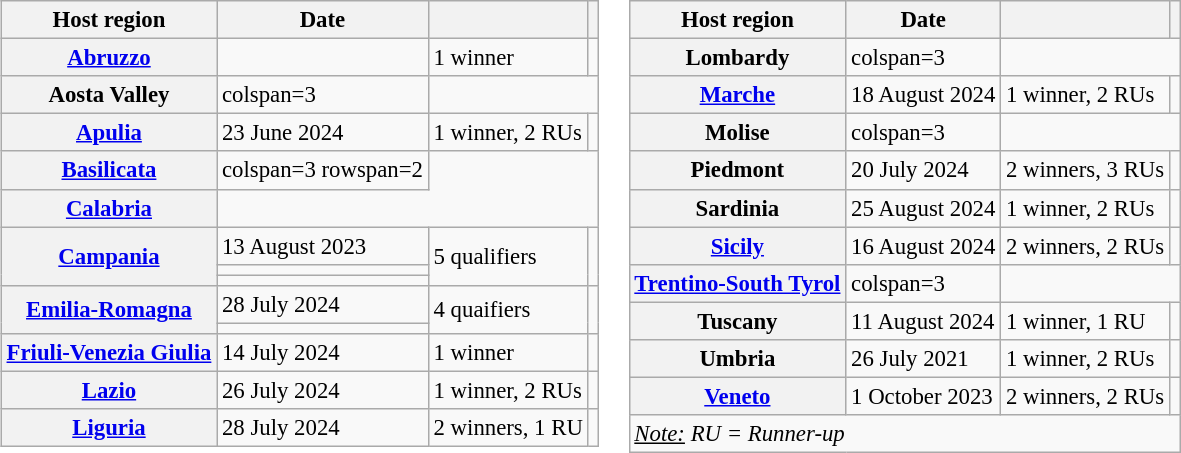<table>
<tr>
<td valign="top" width=50%><br><table class="wikitable defaultcenter col2left" style="font-size: 95%;">
<tr>
<th>Host region</th>
<th>Date</th>
<th></th>
<th></th>
</tr>
<tr>
<th><a href='#'>Abruzzo</a></th>
<td></td>
<td>1 winner</td>
<td></td>
</tr>
<tr>
<th>Aosta Valley</th>
<td>colspan=3 </td>
</tr>
<tr>
<th><a href='#'>Apulia</a></th>
<td>23 June 2024</td>
<td>1 winner, 2 RUs</td>
<td></td>
</tr>
<tr>
<th><a href='#'>Basilicata</a></th>
<td>colspan=3 rowspan=2 </td>
</tr>
<tr>
<th><a href='#'>Calabria</a></th>
</tr>
<tr>
<th rowspan=3><a href='#'>Campania</a></th>
<td>13 August 2023</td>
<td rowspan=3>5 qualifiers</td>
<td rowspan=3></td>
</tr>
<tr>
<td></td>
</tr>
<tr>
<td></td>
</tr>
<tr>
<th rowspan=2><a href='#'>Emilia-Romagna</a></th>
<td>28 July 2024</td>
<td rowspan=2>4 quaifiers</td>
<td rowspan=2></td>
</tr>
<tr>
<td></td>
</tr>
<tr>
<th><a href='#'>Friuli-Venezia Giulia</a></th>
<td>14 July 2024</td>
<td>1 winner</td>
<td></td>
</tr>
<tr>
<th><a href='#'>Lazio</a></th>
<td>26 July 2024</td>
<td>1 winner, 2 RUs</td>
<td></td>
</tr>
<tr>
<th><a href='#'>Liguria</a></th>
<td>28 July 2024</td>
<td>2 winners, 1 RU</td>
<td></td>
</tr>
</table>
</td>
<td valign="top" width=50%><br><table class="wikitable defaultcenter col2left" style="font-size: 95%;">
<tr>
<th>Host region</th>
<th>Date</th>
<th></th>
<th></th>
</tr>
<tr>
<th>Lombardy</th>
<td>colspan=3 </td>
</tr>
<tr>
<th><a href='#'>Marche</a></th>
<td>18 August 2024</td>
<td>1 winner, 2 RUs</td>
<td></td>
</tr>
<tr>
<th>Molise</th>
<td>colspan=3 </td>
</tr>
<tr>
<th>Piedmont</th>
<td>20 July 2024</td>
<td>2 winners, 3 RUs</td>
<td></td>
</tr>
<tr>
<th>Sardinia</th>
<td>25 August 2024</td>
<td>1 winner, 2 RUs</td>
<td></td>
</tr>
<tr>
<th><a href='#'>Sicily</a></th>
<td>16 August 2024</td>
<td>2 winners, 2 RUs</td>
<td></td>
</tr>
<tr>
<th><a href='#'>Trentino-South Tyrol</a></th>
<td>colspan=3 </td>
</tr>
<tr>
<th>Tuscany</th>
<td>11 August 2024</td>
<td>1 winner, 1 RU</td>
<td></td>
</tr>
<tr>
<th>Umbria</th>
<td>26 July 2021</td>
<td>1 winner, 2 RUs</td>
<td></td>
</tr>
<tr>
<th><a href='#'>Veneto</a></th>
<td>1 October 2023</td>
<td>2 winners, 2 RUs</td>
<td></td>
</tr>
<tr style="text-align:left">
<td colspan=4><em><u>Note:</u> RU = Runner-up</em></td>
</tr>
</table>
</td>
</tr>
</table>
